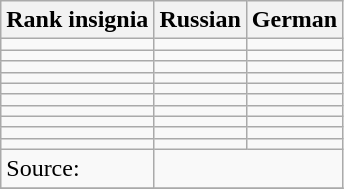<table class="wikitable">
<tr>
<th>Rank insignia</th>
<th>Russian</th>
<th>German</th>
</tr>
<tr>
<td style="text-align:center;"></td>
<td></td>
<td></td>
</tr>
<tr>
<td style="text-align:center;"></td>
<td></td>
<td></td>
</tr>
<tr>
<td style="text-align:center;"></td>
<td></td>
<td></td>
</tr>
<tr>
<td style="text-align:center;"></td>
<td></td>
<td></td>
</tr>
<tr>
<td style="text-align:center;"></td>
<td></td>
<td></td>
</tr>
<tr>
<td style="text-align:center;"></td>
<td></td>
<td></td>
</tr>
<tr>
<td style="text-align:center;"></td>
<td></td>
<td></td>
</tr>
<tr>
<td style="text-align:center;"></td>
<td></td>
<td></td>
</tr>
<tr>
<td style="text-align:center;"></td>
<td></td>
<td></td>
</tr>
<tr>
<td style="text-align:center;"></td>
<td></td>
<td></td>
</tr>
<tr>
<td>Source:</td>
<td colspan=2></td>
</tr>
<tr>
</tr>
</table>
